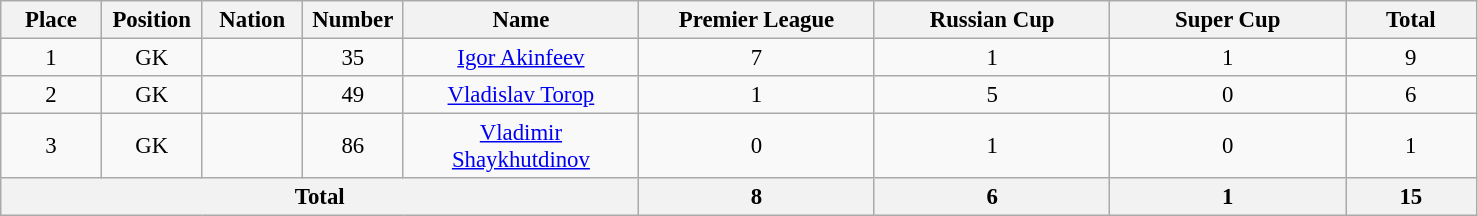<table class="wikitable" style="font-size: 95%; text-align: center;">
<tr>
<th width=60>Place</th>
<th width=60>Position</th>
<th width=60>Nation</th>
<th width=60>Number</th>
<th width=150>Name</th>
<th width=150>Premier League</th>
<th width=150>Russian Cup</th>
<th width=150>Super Cup</th>
<th width=80>Total</th>
</tr>
<tr>
<td>1</td>
<td>GK</td>
<td></td>
<td>35</td>
<td><a href='#'>Igor Akinfeev</a></td>
<td>7</td>
<td>1</td>
<td>1</td>
<td>9</td>
</tr>
<tr>
<td>2</td>
<td>GK</td>
<td></td>
<td>49</td>
<td><a href='#'>Vladislav Torop</a></td>
<td>1</td>
<td>5</td>
<td>0</td>
<td>6</td>
</tr>
<tr>
<td>3</td>
<td>GK</td>
<td></td>
<td>86</td>
<td><a href='#'>Vladimir Shaykhutdinov</a></td>
<td>0</td>
<td>1</td>
<td>0</td>
<td>1</td>
</tr>
<tr>
<th colspan=5>Total</th>
<th>8</th>
<th>6</th>
<th>1</th>
<th>15</th>
</tr>
</table>
